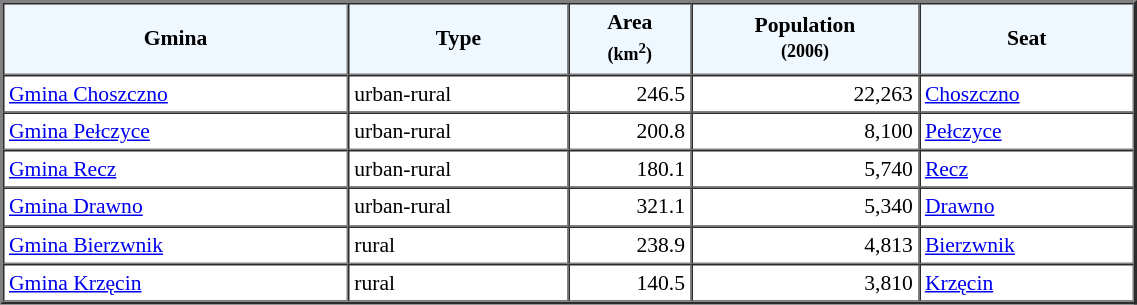<table width="60%" border="2" cellpadding="3" cellspacing="0" style="font-size:90%;line-height:120%;">
<tr bgcolor="F0F8FF">
<td style="text-align:center;"><strong>Gmina</strong></td>
<td style="text-align:center;"><strong>Type</strong></td>
<td style="text-align:center;"><strong>Area<br><small>(km<sup>2</sup>)</small></strong></td>
<td style="text-align:center;"><strong>Population<br><small>(2006)</small></strong></td>
<td style="text-align:center;"><strong>Seat</strong></td>
</tr>
<tr>
<td><a href='#'>Gmina Choszczno</a></td>
<td>urban-rural</td>
<td style="text-align:right;">246.5</td>
<td style="text-align:right;">22,263</td>
<td><a href='#'>Choszczno</a></td>
</tr>
<tr>
<td><a href='#'>Gmina Pełczyce</a></td>
<td>urban-rural</td>
<td style="text-align:right;">200.8</td>
<td style="text-align:right;">8,100</td>
<td><a href='#'>Pełczyce</a></td>
</tr>
<tr>
<td><a href='#'>Gmina Recz</a></td>
<td>urban-rural</td>
<td style="text-align:right;">180.1</td>
<td style="text-align:right;">5,740</td>
<td><a href='#'>Recz</a></td>
</tr>
<tr>
<td><a href='#'>Gmina Drawno</a></td>
<td>urban-rural</td>
<td style="text-align:right;">321.1</td>
<td style="text-align:right;">5,340</td>
<td><a href='#'>Drawno</a></td>
</tr>
<tr>
<td><a href='#'>Gmina Bierzwnik</a></td>
<td>rural</td>
<td style="text-align:right;">238.9</td>
<td style="text-align:right;">4,813</td>
<td><a href='#'>Bierzwnik</a></td>
</tr>
<tr>
<td><a href='#'>Gmina Krzęcin</a></td>
<td>rural</td>
<td style="text-align:right;">140.5</td>
<td style="text-align:right;">3,810</td>
<td><a href='#'>Krzęcin</a></td>
</tr>
<tr>
</tr>
</table>
